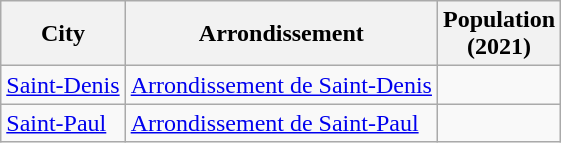<table class="wikitable sortable sticky-header col3right">
<tr>
<th>City</th>
<th>Arrondissement</th>
<th>Population<br>(2021)</th>
</tr>
<tr>
<td><a href='#'>Saint-Denis</a></td>
<td><a href='#'>Arrondissement de Saint-Denis</a></td>
<td></td>
</tr>
<tr>
<td><a href='#'>Saint-Paul</a></td>
<td><a href='#'>Arrondissement de Saint-Paul</a></td>
<td></td>
</tr>
</table>
